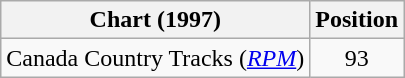<table class="wikitable sortable">
<tr>
<th scope="col">Chart (1997)</th>
<th scope="col">Position</th>
</tr>
<tr>
<td>Canada Country Tracks (<em><a href='#'>RPM</a></em>)</td>
<td align="center">93</td>
</tr>
</table>
